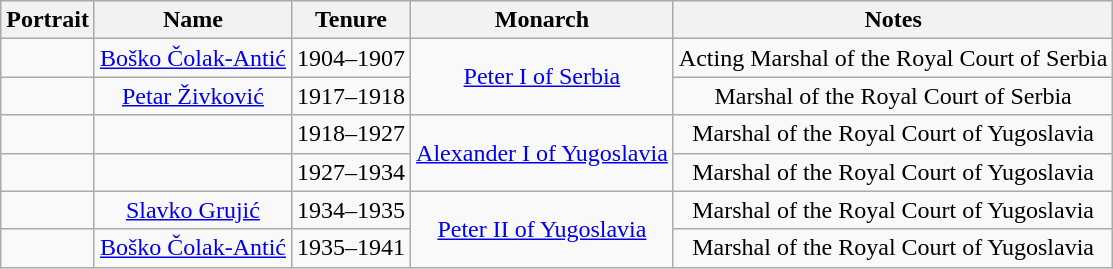<table class="wikitable" style="text-align:center">
<tr>
<th>Portrait</th>
<th>Name</th>
<th>Tenure</th>
<th>Monarch</th>
<th>Notes</th>
</tr>
<tr>
<td></td>
<td><a href='#'>Boško Čolak-Antić</a></td>
<td>1904–1907</td>
<td rowspan=3><a href='#'>Peter I of Serbia</a></td>
<td>Acting Marshal of the Royal Court of Serbia</td>
</tr>
<tr>
<td></td>
<td><a href='#'>Petar Živković</a></td>
<td>1917–1918</td>
<td>Marshal of the Royal Court of Serbia</td>
</tr>
<tr>
<td rowspan=2></td>
<td rowspan=2></td>
<td rowspan=2>1918–1927</td>
<td rowspan=2>Marshal of the Royal Court of Yugoslavia</td>
</tr>
<tr>
<td rowspan=2><a href='#'>Alexander I of Yugoslavia</a></td>
</tr>
<tr>
<td></td>
<td></td>
<td>1927–1934</td>
<td>Marshal of the Royal Court of Yugoslavia</td>
</tr>
<tr>
<td></td>
<td><a href='#'>Slavko Grujić</a></td>
<td>1934–1935</td>
<td rowspan=2><a href='#'>Peter II of Yugoslavia</a></td>
<td>Marshal of the Royal Court of Yugoslavia</td>
</tr>
<tr>
<td></td>
<td><a href='#'>Boško Čolak-Antić</a></td>
<td>1935–1941</td>
<td>Marshal of the Royal Court of Yugoslavia</td>
</tr>
</table>
